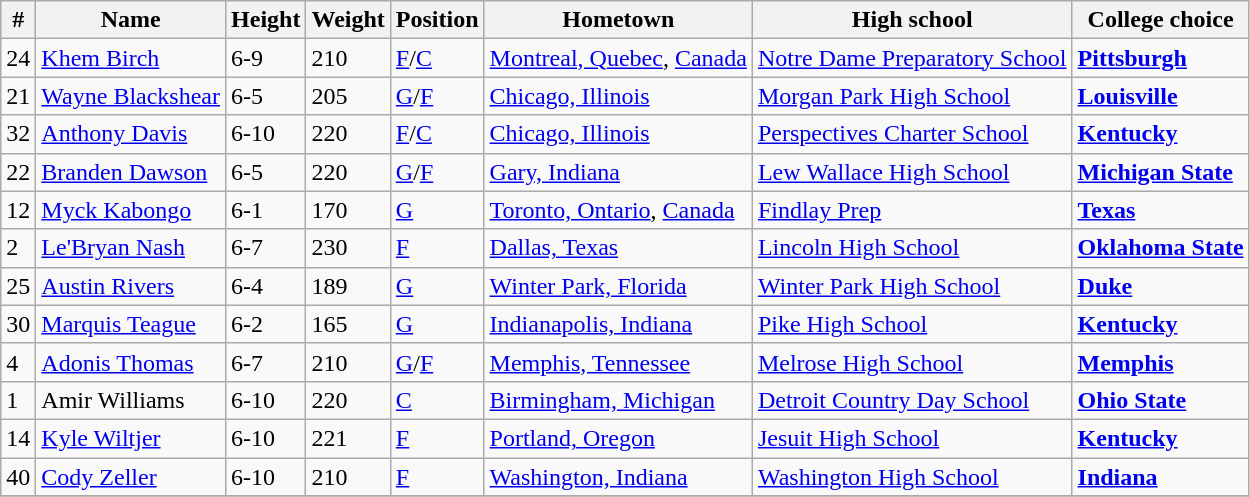<table class="wikitable sortable" style="font-size: 100%" style="width: 100%">
<tr>
<th>#</th>
<th>Name</th>
<th>Height</th>
<th>Weight</th>
<th>Position</th>
<th>Hometown</th>
<th>High school</th>
<th>College choice</th>
</tr>
<tr>
<td>24</td>
<td><a href='#'>Khem Birch</a></td>
<td>6-9</td>
<td>210</td>
<td><a href='#'>F</a>/<a href='#'>C</a></td>
<td><a href='#'>Montreal, Quebec</a>, <a href='#'>Canada</a></td>
<td><a href='#'>Notre Dame Preparatory School</a></td>
<td><strong><a href='#'>Pittsburgh</a></strong></td>
</tr>
<tr>
<td>21</td>
<td><a href='#'>Wayne Blackshear</a></td>
<td>6-5</td>
<td>205</td>
<td><a href='#'>G</a>/<a href='#'>F</a></td>
<td><a href='#'>Chicago, Illinois</a></td>
<td><a href='#'>Morgan Park High School</a></td>
<td><strong><a href='#'>Louisville</a></strong></td>
</tr>
<tr>
<td>32</td>
<td><a href='#'>Anthony Davis</a></td>
<td>6-10</td>
<td>220</td>
<td><a href='#'>F</a>/<a href='#'>C</a></td>
<td><a href='#'>Chicago, Illinois</a></td>
<td><a href='#'>Perspectives Charter School</a></td>
<td><strong><a href='#'>Kentucky</a></strong></td>
</tr>
<tr>
<td>22</td>
<td><a href='#'>Branden Dawson</a></td>
<td>6-5</td>
<td>220</td>
<td><a href='#'>G</a>/<a href='#'>F</a></td>
<td><a href='#'>Gary, Indiana</a></td>
<td><a href='#'>Lew Wallace High School</a></td>
<td><strong><a href='#'>Michigan State</a></strong></td>
</tr>
<tr>
<td>12</td>
<td><a href='#'>Myck Kabongo</a></td>
<td>6-1</td>
<td>170</td>
<td><a href='#'>G</a></td>
<td><a href='#'>Toronto, Ontario</a>, <a href='#'>Canada</a></td>
<td><a href='#'>Findlay Prep</a></td>
<td><strong><a href='#'>Texas</a></strong></td>
</tr>
<tr>
<td>2</td>
<td><a href='#'>Le'Bryan Nash</a></td>
<td>6-7</td>
<td>230</td>
<td><a href='#'>F</a></td>
<td><a href='#'>Dallas, Texas</a></td>
<td><a href='#'>Lincoln High School</a></td>
<td><strong><a href='#'>Oklahoma State</a></strong></td>
</tr>
<tr>
<td>25</td>
<td><a href='#'>Austin Rivers</a></td>
<td>6-4</td>
<td>189</td>
<td><a href='#'>G</a></td>
<td><a href='#'>Winter Park, Florida</a></td>
<td><a href='#'>Winter Park High School</a></td>
<td><strong><a href='#'>Duke</a></strong></td>
</tr>
<tr>
<td>30</td>
<td><a href='#'>Marquis Teague</a></td>
<td>6-2</td>
<td>165</td>
<td><a href='#'>G</a></td>
<td><a href='#'>Indianapolis, Indiana</a></td>
<td><a href='#'>Pike High School</a></td>
<td><strong><a href='#'>Kentucky</a></strong></td>
</tr>
<tr>
<td>4</td>
<td><a href='#'>Adonis Thomas</a></td>
<td>6-7</td>
<td>210</td>
<td><a href='#'>G</a>/<a href='#'>F</a></td>
<td><a href='#'>Memphis, Tennessee</a></td>
<td><a href='#'>Melrose High School</a></td>
<td><strong><a href='#'>Memphis</a></strong></td>
</tr>
<tr>
<td>1</td>
<td>Amir Williams</td>
<td>6-10</td>
<td>220</td>
<td><a href='#'>C</a></td>
<td><a href='#'>Birmingham, Michigan</a></td>
<td><a href='#'>Detroit Country Day School</a></td>
<td><strong><a href='#'>Ohio State</a></strong></td>
</tr>
<tr>
<td>14</td>
<td><a href='#'>Kyle Wiltjer</a></td>
<td>6-10</td>
<td>221</td>
<td><a href='#'>F</a></td>
<td><a href='#'>Portland, Oregon</a></td>
<td><a href='#'>Jesuit High School</a></td>
<td><strong><a href='#'>Kentucky</a></strong></td>
</tr>
<tr>
<td>40</td>
<td><a href='#'>Cody Zeller</a></td>
<td>6-10</td>
<td>210</td>
<td><a href='#'>F</a></td>
<td><a href='#'>Washington, Indiana</a></td>
<td><a href='#'>Washington High School</a></td>
<td><strong><a href='#'>Indiana</a></strong></td>
</tr>
<tr>
</tr>
</table>
